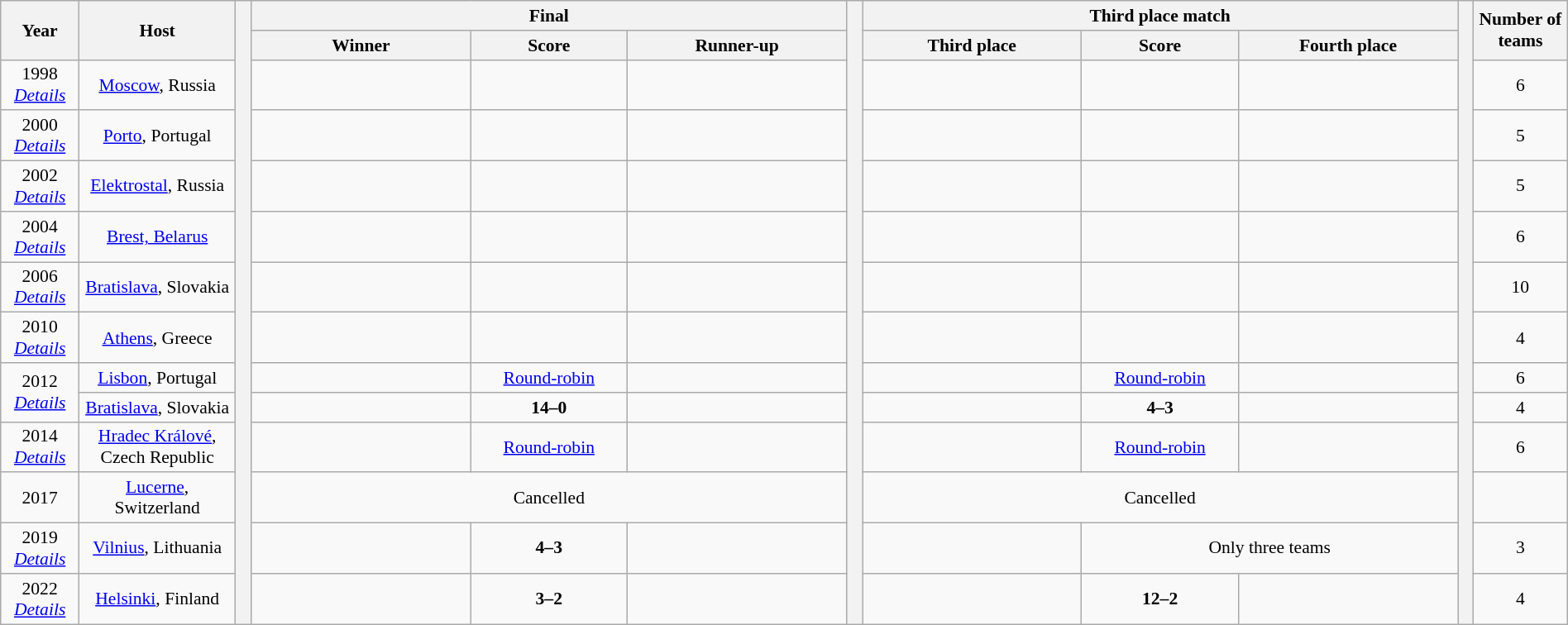<table class="wikitable" style="text-align:center;width:100%; font-size:90%;">
<tr>
<th rowspan=2 width=5%>Year</th>
<th rowspan=2 width=10%>Host</th>
<th width=1% rowspan=14></th>
<th colspan=3>Final</th>
<th width=1% rowspan=14></th>
<th colspan=3>Third place match</th>
<th width=1% rowspan=14></th>
<th width=6% rowspan=2>Number of teams</th>
</tr>
<tr>
<th width=14%>Winner</th>
<th width=10%>Score</th>
<th width=14%>Runner-up</th>
<th width=14%>Third place</th>
<th width=10%>Score</th>
<th width=14%>Fourth place</th>
</tr>
<tr>
<td>1998<br><em><a href='#'>Details</a></em></td>
<td><a href='#'>Moscow</a>, Russia</td>
<td><strong></strong></td>
<td></td>
<td></td>
<td></td>
<td></td>
<td></td>
<td>6</td>
</tr>
<tr>
<td>2000<br><em><a href='#'>Details</a></em></td>
<td><a href='#'>Porto</a>, Portugal</td>
<td><strong></strong></td>
<td></td>
<td></td>
<td></td>
<td></td>
<td></td>
<td>5</td>
</tr>
<tr>
<td>2002<br><em><a href='#'>Details</a></em></td>
<td><a href='#'>Elektrostal</a>, Russia</td>
<td><strong></strong></td>
<td></td>
<td></td>
<td></td>
<td></td>
<td></td>
<td>5</td>
</tr>
<tr>
<td>2004<br><em><a href='#'>Details</a></em></td>
<td><a href='#'>Brest, Belarus</a></td>
<td><strong></strong></td>
<td></td>
<td></td>
<td></td>
<td></td>
<td></td>
<td>6</td>
</tr>
<tr>
<td>2006<br><em><a href='#'>Details</a></em></td>
<td><a href='#'>Bratislava</a>, Slovakia</td>
<td><strong></strong></td>
<td></td>
<td></td>
<td></td>
<td></td>
<td></td>
<td>10</td>
</tr>
<tr>
<td>2010<br><em><a href='#'>Details</a></em></td>
<td><a href='#'>Athens</a>, Greece</td>
<td><strong></strong></td>
<td></td>
<td></td>
<td></td>
<td></td>
<td></td>
<td>4</td>
</tr>
<tr>
<td rowspan=2>2012<br><em><a href='#'>Details</a></em></td>
<td><a href='#'>Lisbon</a>, Portugal</td>
<td><strong></strong></td>
<td><a href='#'>Round-robin</a></td>
<td></td>
<td></td>
<td><a href='#'>Round-robin</a></td>
<td></td>
<td>6</td>
</tr>
<tr>
<td><a href='#'>Bratislava</a>, Slovakia</td>
<td><strong></strong></td>
<td><strong>14–0</strong></td>
<td></td>
<td></td>
<td><strong>4–3</strong></td>
<td></td>
<td>4</td>
</tr>
<tr>
<td>2014<br><em><a href='#'>Details</a></em></td>
<td><a href='#'>Hradec Králové</a>, Czech Republic</td>
<td><strong></strong></td>
<td><a href='#'>Round-robin</a></td>
<td></td>
<td></td>
<td><a href='#'>Round-robin</a></td>
<td></td>
<td>6</td>
</tr>
<tr>
<td>2017</td>
<td><a href='#'>Lucerne</a>, Switzerland</td>
<td colspan=3>Cancelled</td>
<td colspan=3>Cancelled</td>
<td></td>
</tr>
<tr>
<td>2019<br><em><a href='#'>Details</a></em></td>
<td><a href='#'>Vilnius</a>, Lithuania</td>
<td><strong></strong></td>
<td><strong>4–3</strong></td>
<td></td>
<td></td>
<td colspan=2>Only three teams</td>
<td>3</td>
</tr>
<tr>
<td>2022<br><em><a href='#'>Details</a></em></td>
<td><a href='#'>Helsinki</a>, Finland</td>
<td><strong></strong></td>
<td><strong>3–2</strong></td>
<td></td>
<td></td>
<td><strong>12–2</strong></td>
<td></td>
<td>4</td>
</tr>
</table>
